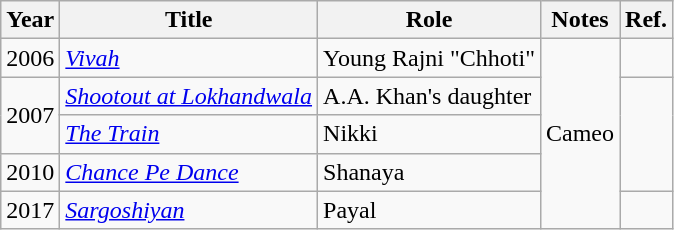<table class="wikitable sortable">
<tr>
<th>Year</th>
<th>Title</th>
<th>Role</th>
<th>Notes</th>
<th>Ref.</th>
</tr>
<tr>
<td>2006</td>
<td><em><a href='#'>Vivah</a></em></td>
<td>Young Rajni "Chhoti"</td>
<td rowspan="5">Cameo</td>
<td></td>
</tr>
<tr>
<td rowspan=2>2007</td>
<td><em><a href='#'>Shootout at Lokhandwala</a></em></td>
<td>A.A. Khan's daughter</td>
<td rowspan="3"></td>
</tr>
<tr>
<td><em><a href='#'>The Train</a></em></td>
<td>Nikki</td>
</tr>
<tr>
<td>2010</td>
<td><em><a href='#'>Chance Pe Dance</a></em></td>
<td>Shanaya</td>
</tr>
<tr>
<td>2017</td>
<td><em><a href='#'>Sargoshiyan</a></em></td>
<td>Payal</td>
<td></td>
</tr>
</table>
